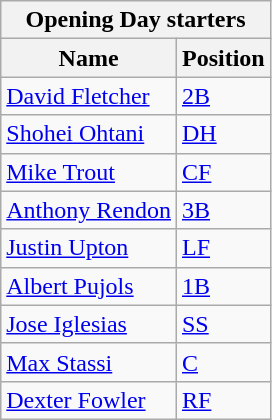<table class="wikitable" style="text-align:left">
<tr>
<th colspan="2">Opening Day starters</th>
</tr>
<tr>
<th>Name</th>
<th>Position</th>
</tr>
<tr>
<td><a href='#'>David Fletcher</a></td>
<td><a href='#'>2B</a></td>
</tr>
<tr>
<td><a href='#'>Shohei Ohtani</a></td>
<td><a href='#'>DH</a></td>
</tr>
<tr>
<td><a href='#'>Mike Trout</a></td>
<td><a href='#'>CF</a></td>
</tr>
<tr>
<td><a href='#'>Anthony Rendon</a></td>
<td><a href='#'>3B</a></td>
</tr>
<tr>
<td><a href='#'>Justin Upton</a></td>
<td><a href='#'>LF</a></td>
</tr>
<tr>
<td><a href='#'>Albert Pujols</a></td>
<td><a href='#'>1B</a></td>
</tr>
<tr>
<td><a href='#'>Jose Iglesias</a></td>
<td><a href='#'>SS</a></td>
</tr>
<tr>
<td><a href='#'>Max Stassi</a></td>
<td><a href='#'>C</a></td>
</tr>
<tr>
<td><a href='#'>Dexter Fowler</a></td>
<td><a href='#'>RF</a></td>
</tr>
</table>
